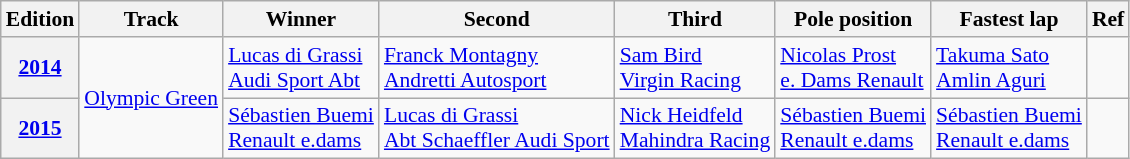<table Class = "wikitable" style = "font-size: 90%;">
<tr>
<th>Edition</th>
<th>Track</th>
<th>Winner</th>
<th>Second</th>
<th>Third</th>
<th>Pole position</th>
<th>Fastest lap</th>
<th>Ref</th>
</tr>
<tr>
<th><a href='#'>2014</a></th>
<td rowspan=2><a href='#'>Olympic Green</a></td>
<td> <a href='#'>Lucas di Grassi</a><br><a href='#'>Audi Sport Abt</a></td>
<td> <a href='#'>Franck Montagny</a><br><a href='#'>Andretti Autosport</a></td>
<td> <a href='#'>Sam Bird</a> <br><a href='#'>Virgin Racing</a></td>
<td> <a href='#'>Nicolas Prost</a><br><a href='#'>e. Dams Renault</a></td>
<td> <a href='#'>Takuma Sato</a> <br><a href='#'>Amlin Aguri</a></td>
<td align="center"></td>
</tr>
<tr>
<th><a href='#'>2015</a></th>
<td> <a href='#'>Sébastien Buemi</a><br><a href='#'>Renault e.dams</a></td>
<td> <a href='#'>Lucas di Grassi</a><br><a href='#'>Abt Schaeffler Audi Sport</a></td>
<td> <a href='#'>Nick Heidfeld</a> <br><a href='#'>Mahindra Racing</a></td>
<td> <a href='#'>Sébastien Buemi</a><br><a href='#'>Renault e.dams</a></td>
<td> <a href='#'>Sébastien Buemi</a><br><a href='#'>Renault e.dams</a></td>
<td align="center"></td>
</tr>
</table>
